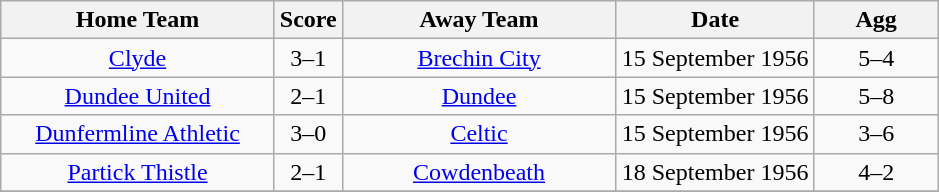<table class="wikitable" style="text-align:center;">
<tr>
<th width=175>Home Team</th>
<th width=20>Score</th>
<th width=175>Away Team</th>
<th width= 125>Date</th>
<th width= 75>Agg</th>
</tr>
<tr>
<td><a href='#'>Clyde</a></td>
<td>3–1</td>
<td><a href='#'>Brechin City</a></td>
<td>15 September 1956</td>
<td>5–4</td>
</tr>
<tr>
<td><a href='#'>Dundee United</a></td>
<td>2–1</td>
<td><a href='#'>Dundee</a></td>
<td>15 September 1956</td>
<td>5–8</td>
</tr>
<tr>
<td><a href='#'>Dunfermline Athletic</a></td>
<td>3–0</td>
<td><a href='#'>Celtic</a></td>
<td>15 September 1956</td>
<td>3–6</td>
</tr>
<tr>
<td><a href='#'>Partick Thistle</a></td>
<td>2–1</td>
<td><a href='#'>Cowdenbeath</a></td>
<td>18 September 1956</td>
<td>4–2</td>
</tr>
<tr>
</tr>
</table>
